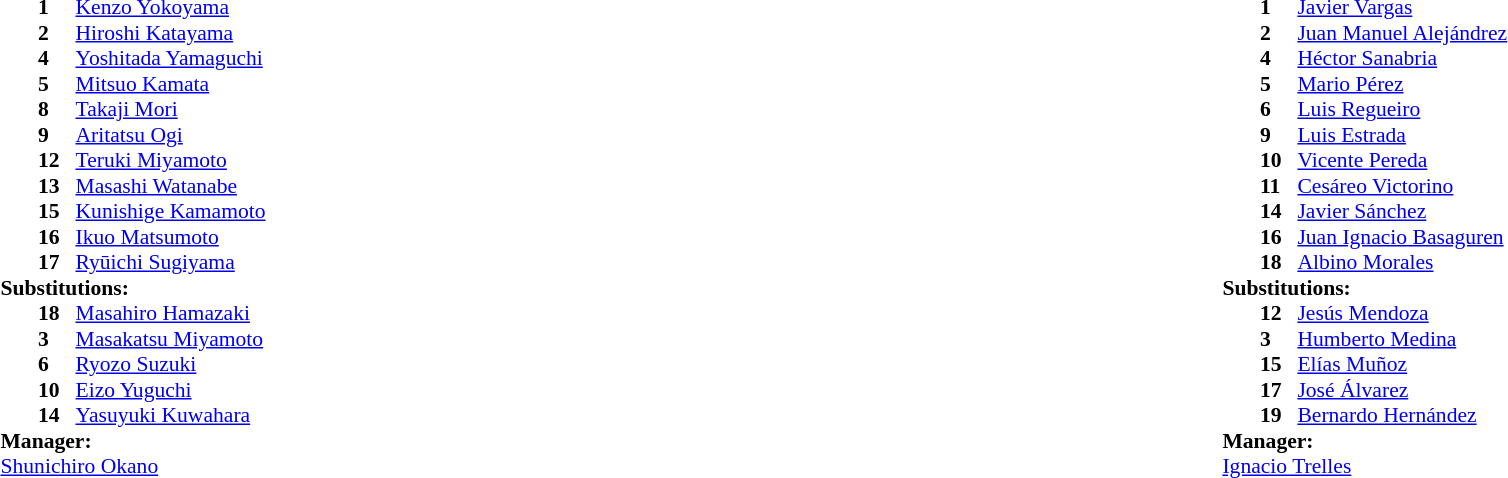<table width="100%">
<tr>
<td valign="top" width="40%"><br><table style="font-size:90%" cellspacing="0" cellpadding="0">
<tr>
<th width=25></th>
<th width=25></th>
</tr>
<tr>
<td></td>
<td><strong>1</strong></td>
<td><a href='#'>Kenzo Yokoyama</a></td>
</tr>
<tr>
<td></td>
<td><strong>2</strong></td>
<td><a href='#'>Hiroshi Katayama</a></td>
</tr>
<tr>
<td></td>
<td><strong>4</strong></td>
<td><a href='#'>Yoshitada Yamaguchi</a></td>
</tr>
<tr>
<td></td>
<td><strong>5</strong></td>
<td><a href='#'>Mitsuo Kamata</a></td>
</tr>
<tr>
<td></td>
<td><strong>8</strong></td>
<td><a href='#'>Takaji Mori</a></td>
</tr>
<tr>
<td></td>
<td><strong>9</strong></td>
<td><a href='#'>Aritatsu Ogi</a></td>
</tr>
<tr>
<td></td>
<td><strong>12</strong></td>
<td><a href='#'>Teruki Miyamoto</a></td>
</tr>
<tr>
<td></td>
<td><strong>13</strong></td>
<td><a href='#'>Masashi Watanabe</a></td>
</tr>
<tr>
<td></td>
<td><strong>15</strong></td>
<td><a href='#'>Kunishige Kamamoto</a></td>
<td></td>
</tr>
<tr>
<td></td>
<td><strong>16</strong></td>
<td><a href='#'>Ikuo Matsumoto</a></td>
</tr>
<tr>
<td></td>
<td><strong>17</strong></td>
<td><a href='#'>Ryūichi Sugiyama</a></td>
</tr>
<tr>
<td colspan=3><strong>Substitutions:</strong></td>
</tr>
<tr>
<td></td>
<td><strong>18</strong></td>
<td><a href='#'>Masahiro Hamazaki</a></td>
</tr>
<tr>
<td></td>
<td><strong>3</strong></td>
<td><a href='#'>Masakatsu Miyamoto</a></td>
</tr>
<tr>
<td></td>
<td><strong>6</strong></td>
<td><a href='#'>Ryozo Suzuki</a></td>
</tr>
<tr>
<td></td>
<td><strong>10</strong></td>
<td><a href='#'>Eizo Yuguchi</a></td>
</tr>
<tr>
<td></td>
<td><strong>14</strong></td>
<td><a href='#'>Yasuyuki Kuwahara</a></td>
</tr>
<tr>
<td colspan=3><strong>Manager:</strong></td>
</tr>
<tr>
<td colspan=3> <a href='#'>Shunichiro Okano</a></td>
</tr>
</table>
</td>
<td valign="top" width="50%"><br><table style="font-size:90%; margin:auto" cellspacing="0" cellpadding="0">
<tr>
<th width=25></th>
<th width=25></th>
</tr>
<tr>
<td></td>
<td><strong>1</strong></td>
<td><a href='#'>Javier Vargas</a></td>
</tr>
<tr>
<td></td>
<td><strong>2</strong></td>
<td><a href='#'>Juan Manuel Alejándrez</a></td>
</tr>
<tr>
<td></td>
<td><strong>4</strong></td>
<td><a href='#'>Héctor Sanabria</a></td>
</tr>
<tr>
<td></td>
<td><strong>5</strong></td>
<td><a href='#'>Mario Pérez</a></td>
</tr>
<tr>
<td></td>
<td><strong>6</strong></td>
<td><a href='#'>Luis Regueiro</a></td>
</tr>
<tr>
<td></td>
<td><strong>9</strong></td>
<td><a href='#'>Luis Estrada</a></td>
<td></td>
<td></td>
</tr>
<tr>
<td></td>
<td><strong>10</strong></td>
<td><a href='#'>Vicente Pereda</a></td>
</tr>
<tr>
<td></td>
<td><strong>11</strong></td>
<td><a href='#'>Cesáreo Victorino</a></td>
<td></td>
<td></td>
</tr>
<tr>
<td></td>
<td><strong>14</strong></td>
<td><a href='#'>Javier Sánchez</a></td>
</tr>
<tr>
<td></td>
<td><strong>16</strong></td>
<td><a href='#'>Juan Ignacio Basaguren</a></td>
</tr>
<tr>
<td></td>
<td><strong>18</strong></td>
<td><a href='#'>Albino Morales</a></td>
</tr>
<tr>
<td colspan=3><strong>Substitutions:</strong></td>
</tr>
<tr>
<td></td>
<td><strong>12</strong></td>
<td><a href='#'>Jesús Mendoza</a></td>
</tr>
<tr>
<td></td>
<td><strong>3</strong></td>
<td><a href='#'>Humberto Medina</a></td>
</tr>
<tr>
<td></td>
<td><strong>15</strong></td>
<td><a href='#'>Elías Muñoz</a></td>
<td></td>
<td></td>
</tr>
<tr>
<td></td>
<td><strong>17</strong></td>
<td><a href='#'>José Álvarez</a></td>
</tr>
<tr>
<td></td>
<td><strong>19</strong></td>
<td><a href='#'>Bernardo Hernández</a></td>
<td></td>
<td></td>
</tr>
<tr>
<td colspan=3><strong>Manager:</strong></td>
</tr>
<tr>
<td colspan=3> <a href='#'>Ignacio Trelles</a></td>
</tr>
</table>
</td>
</tr>
</table>
